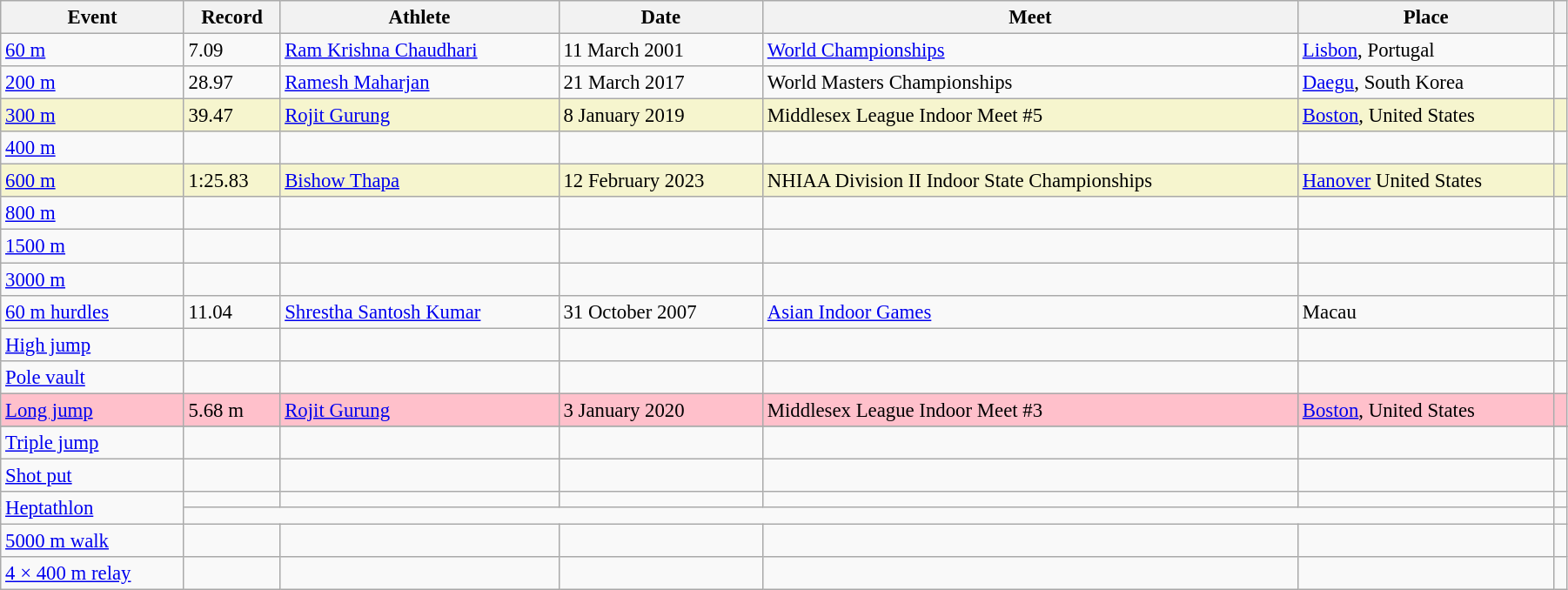<table class="wikitable" style="font-size:95%; width: 95%;">
<tr>
<th>Event</th>
<th>Record</th>
<th>Athlete</th>
<th>Date</th>
<th>Meet</th>
<th>Place</th>
<th></th>
</tr>
<tr>
<td><a href='#'>60 m</a></td>
<td>7.09</td>
<td><a href='#'>Ram Krishna Chaudhari</a></td>
<td>11 March 2001</td>
<td><a href='#'>World Championships</a></td>
<td><a href='#'>Lisbon</a>, Portugal</td>
<td></td>
</tr>
<tr>
<td><a href='#'>200 m</a></td>
<td>28.97</td>
<td><a href='#'>Ramesh Maharjan</a></td>
<td>21 March 2017</td>
<td>World Masters Championships</td>
<td><a href='#'>Daegu</a>, South Korea</td>
<td></td>
</tr>
<tr style="background:#f6F5CE;">
<td><a href='#'>300 m</a></td>
<td>39.47</td>
<td><a href='#'>Rojit Gurung</a></td>
<td>8 January 2019</td>
<td>Middlesex League Indoor Meet #5</td>
<td><a href='#'>Boston</a>, United States</td>
<td></td>
</tr>
<tr>
<td><a href='#'>400 m</a></td>
<td></td>
<td></td>
<td></td>
<td></td>
<td></td>
<td></td>
</tr>
<tr style="background:#f6F5CE;">
<td><a href='#'>600 m</a></td>
<td>1:25.83</td>
<td><a href='#'>Bishow Thapa</a></td>
<td>12 February 2023</td>
<td>NHIAA Division II Indoor State Championships</td>
<td><a href='#'>Hanover</a> United States</td>
<td></td>
</tr>
<tr>
<td><a href='#'>800 m</a></td>
<td></td>
<td></td>
<td></td>
<td></td>
<td></td>
<td></td>
</tr>
<tr>
<td><a href='#'>1500 m</a></td>
<td></td>
<td></td>
<td></td>
<td></td>
<td></td>
<td></td>
</tr>
<tr>
<td><a href='#'>3000 m</a></td>
<td></td>
<td></td>
<td></td>
<td></td>
<td></td>
<td></td>
</tr>
<tr>
<td><a href='#'>60 m hurdles</a></td>
<td>11.04</td>
<td><a href='#'>Shrestha Santosh Kumar</a></td>
<td>31 October 2007</td>
<td><a href='#'>Asian Indoor Games</a></td>
<td>Macau</td>
<td></td>
</tr>
<tr>
<td><a href='#'>High jump</a></td>
<td></td>
<td></td>
<td></td>
<td></td>
<td></td>
<td></td>
</tr>
<tr>
<td><a href='#'>Pole vault</a></td>
<td></td>
<td></td>
<td></td>
<td></td>
<td></td>
<td></td>
</tr>
<tr style="background:pink">
<td><a href='#'>Long jump</a></td>
<td>5.68 m</td>
<td><a href='#'>Rojit Gurung</a></td>
<td>3 January 2020</td>
<td>Middlesex League Indoor Meet #3</td>
<td><a href='#'>Boston</a>, United States</td>
<td></td>
</tr>
<tr>
</tr>
<tr>
<td><a href='#'>Triple jump</a></td>
<td></td>
<td></td>
<td></td>
<td></td>
<td></td>
<td></td>
</tr>
<tr>
<td><a href='#'>Shot put</a></td>
<td></td>
<td></td>
<td></td>
<td></td>
<td></td>
<td></td>
</tr>
<tr>
<td rowspan=2><a href='#'>Heptathlon</a></td>
<td></td>
<td></td>
<td></td>
<td></td>
<td></td>
<td></td>
</tr>
<tr>
<td colspan=5></td>
<td></td>
</tr>
<tr>
<td><a href='#'>5000 m walk</a></td>
<td></td>
<td></td>
<td></td>
<td></td>
<td></td>
<td></td>
</tr>
<tr>
<td><a href='#'>4 × 400 m relay</a></td>
<td></td>
<td></td>
<td></td>
<td></td>
<td></td>
<td></td>
</tr>
</table>
